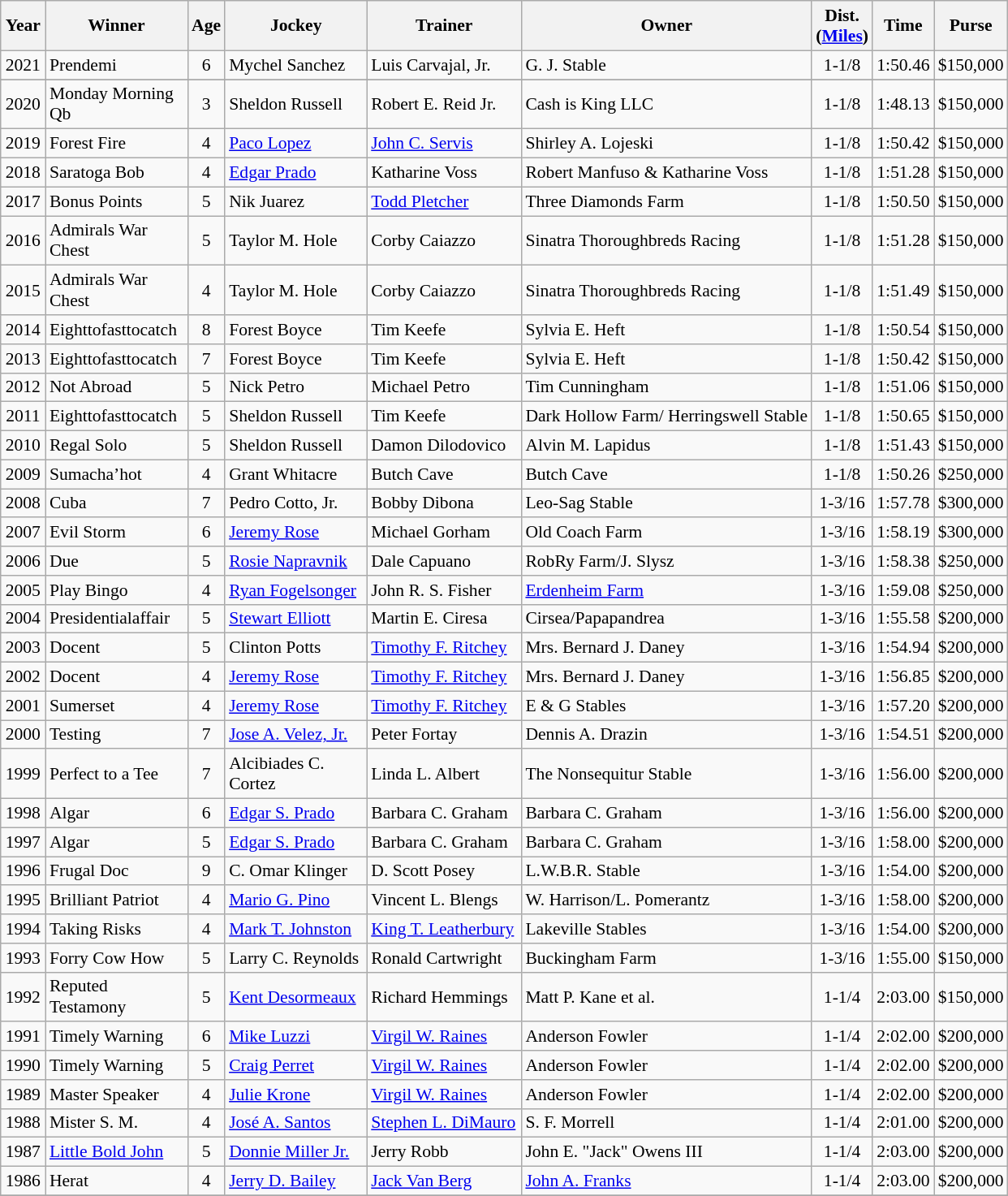<table class="wikitable sortable" style="font-size:90%">
<tr>
<th style="width:30px">Year<br></th>
<th style="width:110px">Winner<br></th>
<th style="width:20px">Age<br></th>
<th style="width:110px">Jockey<br></th>
<th style="width:120px">Trainer<br></th>
<th>Owner<br></th>
<th style="width:25px">Dist.<br> <span>(<a href='#'>Miles</a>)</span></th>
<th style="width:25px">Time<br></th>
<th style="width:25px">Purse</th>
</tr>
<tr>
<td align=center>2021</td>
<td>Prendemi</td>
<td align=center>6</td>
<td>Mychel Sanchez</td>
<td>Luis Carvajal, Jr.</td>
<td>G. J. Stable</td>
<td align=center>1-1/8</td>
<td align=center>1:50.46</td>
<td align=center>$150,000</td>
</tr>
<tr>
</tr>
<tr>
<td align=center>2020</td>
<td>Monday Morning Qb</td>
<td align=center>3</td>
<td>Sheldon Russell</td>
<td>Robert E. Reid Jr.</td>
<td>Cash is King LLC</td>
<td align=center>1-1/8</td>
<td align=center>1:48.13</td>
<td align=center>$150,000</td>
</tr>
<tr>
<td align=center>2019</td>
<td>Forest Fire</td>
<td align=center>4</td>
<td><a href='#'>Paco Lopez</a></td>
<td><a href='#'>John C. Servis</a></td>
<td>Shirley A. Lojeski</td>
<td align=center>1-1/8</td>
<td align=center>1:50.42</td>
<td align=center>$150,000</td>
</tr>
<tr>
<td align=center>2018</td>
<td>Saratoga Bob</td>
<td align=center>4</td>
<td><a href='#'>Edgar Prado</a></td>
<td>Katharine Voss</td>
<td>Robert Manfuso & Katharine Voss</td>
<td align=center>1-1/8</td>
<td align=center>1:51.28</td>
<td align=center>$150,000</td>
</tr>
<tr>
<td align=center>2017</td>
<td>Bonus Points</td>
<td align=center>5</td>
<td>Nik Juarez</td>
<td><a href='#'>Todd Pletcher</a></td>
<td>Three Diamonds Farm</td>
<td align=center>1-1/8</td>
<td align=center>1:50.50</td>
<td align=center>$150,000</td>
</tr>
<tr>
<td align=center>2016</td>
<td>Admirals War Chest</td>
<td align=center>5</td>
<td>Taylor M. Hole</td>
<td>Corby Caiazzo</td>
<td>Sinatra Thoroughbreds Racing</td>
<td align=center>1-1/8</td>
<td align=center>1:51.28</td>
<td align=center>$150,000</td>
</tr>
<tr>
<td align=center>2015</td>
<td>Admirals War Chest</td>
<td align=center>4</td>
<td>Taylor M. Hole</td>
<td>Corby Caiazzo</td>
<td>Sinatra Thoroughbreds Racing</td>
<td align=center>1-1/8</td>
<td align=center>1:51.49</td>
<td align=center>$150,000</td>
</tr>
<tr>
<td align=center>2014</td>
<td>Eighttofasttocatch</td>
<td align=center>8</td>
<td>Forest Boyce</td>
<td>Tim Keefe</td>
<td>Sylvia E. Heft</td>
<td align=center>1-1/8</td>
<td align=center>1:50.54</td>
<td align=center>$150,000</td>
</tr>
<tr>
<td align=center>2013</td>
<td>Eighttofasttocatch</td>
<td align=center>7</td>
<td>Forest Boyce</td>
<td>Tim Keefe</td>
<td>Sylvia E. Heft</td>
<td align=center>1-1/8</td>
<td align=center>1:50.42</td>
<td align=center>$150,000</td>
</tr>
<tr>
<td align=center>2012</td>
<td>Not Abroad</td>
<td align=center>5</td>
<td>Nick Petro</td>
<td>Michael Petro</td>
<td>Tim Cunningham</td>
<td align=center>1-1/8</td>
<td align=center>1:51.06</td>
<td align=center>$150,000</td>
</tr>
<tr>
<td align=center>2011</td>
<td>Eighttofasttocatch</td>
<td align=center>5</td>
<td>Sheldon Russell</td>
<td>Tim Keefe</td>
<td>Dark Hollow Farm/ Herringswell Stable</td>
<td align=center>1-1/8</td>
<td align=center>1:50.65</td>
<td align=center>$150,000</td>
</tr>
<tr>
<td align=center>2010</td>
<td>Regal Solo</td>
<td align=center>5</td>
<td>Sheldon Russell</td>
<td>Damon Dilodovico</td>
<td>Alvin M. Lapidus</td>
<td align=center>1-1/8</td>
<td align=center>1:51.43</td>
<td align=center>$150,000</td>
</tr>
<tr>
<td align=center>2009</td>
<td>Sumacha’hot</td>
<td align=center>4</td>
<td>Grant Whitacre</td>
<td>Butch Cave</td>
<td>Butch Cave</td>
<td align=center>1-1/8</td>
<td align=center>1:50.26</td>
<td align=center>$250,000</td>
</tr>
<tr>
<td align=center>2008</td>
<td>Cuba</td>
<td align=center>7</td>
<td>Pedro Cotto, Jr.</td>
<td>Bobby Dibona</td>
<td>Leo-Sag Stable</td>
<td align=center>1-3/16</td>
<td align=center>1:57.78</td>
<td align=center>$300,000</td>
</tr>
<tr>
<td align=center>2007</td>
<td>Evil Storm</td>
<td align=center>6</td>
<td><a href='#'>Jeremy Rose</a></td>
<td>Michael Gorham</td>
<td>Old Coach Farm</td>
<td align=center>1-3/16</td>
<td align=center>1:58.19</td>
<td align=center>$300,000</td>
</tr>
<tr>
<td align=center>2006</td>
<td>Due</td>
<td align=center>5</td>
<td><a href='#'>Rosie Napravnik</a></td>
<td>Dale Capuano</td>
<td>RobRy Farm/J. Slysz</td>
<td align=center>1-3/16</td>
<td align=center>1:58.38</td>
<td align=center>$250,000</td>
</tr>
<tr>
<td align=center>2005</td>
<td>Play Bingo</td>
<td align=center>4</td>
<td><a href='#'>Ryan Fogelsonger</a></td>
<td>John R. S. Fisher</td>
<td><a href='#'>Erdenheim Farm</a></td>
<td align=center>1-3/16</td>
<td align=center>1:59.08</td>
<td align=center>$250,000</td>
</tr>
<tr>
<td align=center>2004</td>
<td>Presidentialaffair</td>
<td align=center>5</td>
<td><a href='#'>Stewart Elliott</a></td>
<td>Martin E. Ciresa</td>
<td>Cirsea/Papapandrea</td>
<td align=center>1-3/16</td>
<td align=center>1:55.58</td>
<td align=center>$200,000</td>
</tr>
<tr>
<td align=center>2003</td>
<td>Docent</td>
<td align=center>5</td>
<td>Clinton Potts</td>
<td><a href='#'>Timothy F. Ritchey</a></td>
<td>Mrs. Bernard J. Daney</td>
<td align=center>1-3/16</td>
<td align=center>1:54.94</td>
<td align=center>$200,000</td>
</tr>
<tr>
<td align=center>2002</td>
<td>Docent</td>
<td align=center>4</td>
<td><a href='#'>Jeremy Rose</a></td>
<td><a href='#'>Timothy F. Ritchey</a></td>
<td>Mrs. Bernard J. Daney</td>
<td align=center>1-3/16</td>
<td align=center>1:56.85</td>
<td align=center>$200,000</td>
</tr>
<tr>
<td align=center>2001</td>
<td>Sumerset</td>
<td align=center>4</td>
<td><a href='#'>Jeremy Rose</a></td>
<td><a href='#'>Timothy F. Ritchey</a></td>
<td>E & G Stables</td>
<td align=center>1-3/16</td>
<td align=center>1:57.20</td>
<td align=center>$200,000</td>
</tr>
<tr>
<td align=center>2000</td>
<td>Testing</td>
<td align=center>7</td>
<td><a href='#'>Jose A. Velez, Jr.</a></td>
<td>Peter Fortay</td>
<td>Dennis A. Drazin</td>
<td align=center>1-3/16</td>
<td align=center>1:54.51</td>
<td align=center>$200,000</td>
</tr>
<tr>
<td align=center>1999</td>
<td>Perfect to a Tee</td>
<td align=center>7</td>
<td>Alcibiades C. Cortez</td>
<td>Linda L. Albert</td>
<td>The Nonsequitur Stable</td>
<td align=center>1-3/16</td>
<td align=center>1:56.00</td>
<td align=center>$200,000</td>
</tr>
<tr>
<td align=center>1998</td>
<td>Algar</td>
<td align=center>6</td>
<td><a href='#'>Edgar S. Prado</a></td>
<td>Barbara C. Graham</td>
<td>Barbara C. Graham</td>
<td align=center>1-3/16</td>
<td align=center>1:56.00</td>
<td align=center>$200,000</td>
</tr>
<tr>
<td align=center>1997</td>
<td>Algar</td>
<td align=center>5</td>
<td><a href='#'>Edgar S. Prado</a></td>
<td>Barbara C. Graham</td>
<td>Barbara C. Graham</td>
<td align=center>1-3/16</td>
<td align=center>1:58.00</td>
<td align=center>$200,000</td>
</tr>
<tr>
<td align=center>1996</td>
<td>Frugal Doc</td>
<td align=center>9</td>
<td>C. Omar Klinger</td>
<td>D. Scott Posey</td>
<td>L.W.B.R. Stable</td>
<td align=center>1-3/16</td>
<td align=center>1:54.00</td>
<td align=center>$200,000</td>
</tr>
<tr>
<td align=center>1995</td>
<td>Brilliant Patriot</td>
<td align=center>4</td>
<td><a href='#'>Mario G. Pino</a></td>
<td>Vincent L. Blengs</td>
<td>W. Harrison/L. Pomerantz</td>
<td align=center>1-3/16</td>
<td align=center>1:58.00</td>
<td align=center>$200,000</td>
</tr>
<tr>
<td align=center>1994</td>
<td>Taking Risks</td>
<td align=center>4</td>
<td><a href='#'>Mark T. Johnston</a></td>
<td><a href='#'>King T. Leatherbury</a></td>
<td>Lakeville Stables</td>
<td align=center>1-3/16</td>
<td align=center>1:54.00</td>
<td align=center>$200,000</td>
</tr>
<tr>
<td align=center>1993</td>
<td>Forry Cow How</td>
<td align=center>5</td>
<td>Larry C. Reynolds</td>
<td>Ronald Cartwright</td>
<td>Buckingham Farm</td>
<td align=center>1-3/16</td>
<td align=center>1:55.00</td>
<td align=center>$150,000</td>
</tr>
<tr>
<td align=center>1992</td>
<td>Reputed Testamony</td>
<td align=center>5</td>
<td><a href='#'>Kent Desormeaux</a></td>
<td>Richard Hemmings</td>
<td>Matt P. Kane et al.</td>
<td align=center>1-1/4</td>
<td align=center>2:03.00</td>
<td align=center>$150,000</td>
</tr>
<tr>
<td align=center>1991</td>
<td>Timely Warning</td>
<td align=center>6</td>
<td><a href='#'>Mike Luzzi</a></td>
<td><a href='#'>Virgil W. Raines</a></td>
<td>Anderson Fowler</td>
<td align=center>1-1/4</td>
<td align=center>2:02.00</td>
<td align=center>$200,000</td>
</tr>
<tr>
<td align=center>1990</td>
<td>Timely Warning</td>
<td align=center>5</td>
<td><a href='#'>Craig Perret</a></td>
<td><a href='#'>Virgil W. Raines</a></td>
<td>Anderson Fowler</td>
<td align=center>1-1/4</td>
<td align=center>2:02.00</td>
<td align=center>$200,000</td>
</tr>
<tr>
<td align=center>1989</td>
<td>Master Speaker</td>
<td align=center>4</td>
<td><a href='#'>Julie Krone</a></td>
<td><a href='#'>Virgil W. Raines</a></td>
<td>Anderson Fowler</td>
<td align=center>1-1/4</td>
<td align=center>2:02.00</td>
<td align=center>$200,000</td>
</tr>
<tr>
<td align=center>1988</td>
<td>Mister S. M.</td>
<td align=center>4</td>
<td><a href='#'>José A. Santos</a></td>
<td><a href='#'>Stephen L. DiMauro</a></td>
<td>S. F. Morrell</td>
<td align=center>1-1/4</td>
<td align=center>2:01.00</td>
<td align=center>$200,000</td>
</tr>
<tr>
<td align=center>1987</td>
<td><a href='#'>Little Bold John</a></td>
<td align=center>5</td>
<td><a href='#'>Donnie Miller Jr.</a></td>
<td>Jerry Robb</td>
<td>John E. "Jack" Owens III</td>
<td align=center>1-1/4</td>
<td align=center>2:03.00</td>
<td align=center>$200,000</td>
</tr>
<tr>
<td align=center>1986</td>
<td>Herat</td>
<td align=center>4</td>
<td><a href='#'>Jerry D. Bailey</a></td>
<td><a href='#'>Jack Van Berg</a></td>
<td><a href='#'>John A. Franks</a></td>
<td align=center>1-1/4</td>
<td align=center>2:03.00</td>
<td align=center>$200,000</td>
</tr>
<tr>
</tr>
</table>
